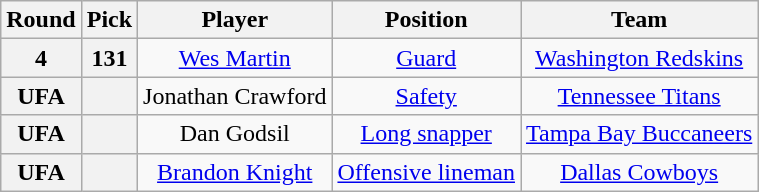<table class="wikitable" style="text-align:center;">
<tr>
<th>Round</th>
<th>Pick</th>
<th>Player</th>
<th>Position</th>
<th>Team</th>
</tr>
<tr>
<th>4</th>
<th>131</th>
<td><a href='#'>Wes Martin</a></td>
<td><a href='#'>Guard</a></td>
<td><a href='#'>Washington Redskins</a></td>
</tr>
<tr>
<th>UFA</th>
<th></th>
<td>Jonathan Crawford</td>
<td><a href='#'>Safety</a></td>
<td><a href='#'>Tennessee Titans</a></td>
</tr>
<tr>
<th>UFA</th>
<th></th>
<td>Dan Godsil</td>
<td><a href='#'>Long snapper</a></td>
<td><a href='#'>Tampa Bay Buccaneers</a></td>
</tr>
<tr>
<th>UFA</th>
<th></th>
<td><a href='#'>Brandon Knight</a></td>
<td><a href='#'>Offensive lineman</a></td>
<td><a href='#'>Dallas Cowboys</a></td>
</tr>
</table>
